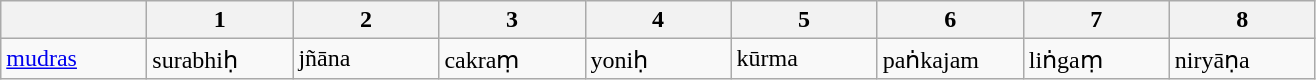<table class="wikitable" style="border: none; text-align: left;">
<tr>
<th scope="col" style="width: 90px;"></th>
<th scope="col" style="width: 90px;">1</th>
<th scope="col" style="width: 90px;">2</th>
<th scope="col" style="width: 90px;">3</th>
<th scope="col" style="width: 90px;">4</th>
<th scope="col" style="width: 90px;">5</th>
<th scope="col" style="width: 90px;">6</th>
<th scope="col" style="width: 90px;">7</th>
<th scope="col" style="width: 90px;">8</th>
</tr>
<tr>
<td><a href='#'>mudras</a></td>
<td>surabhiḥ</td>
<td>jñāna</td>
<td>cakraṃ</td>
<td>yoniḥ</td>
<td>kūrma</td>
<td>paṅkajam</td>
<td>liṅgaṃ</td>
<td>niryāṇa</td>
</tr>
</table>
